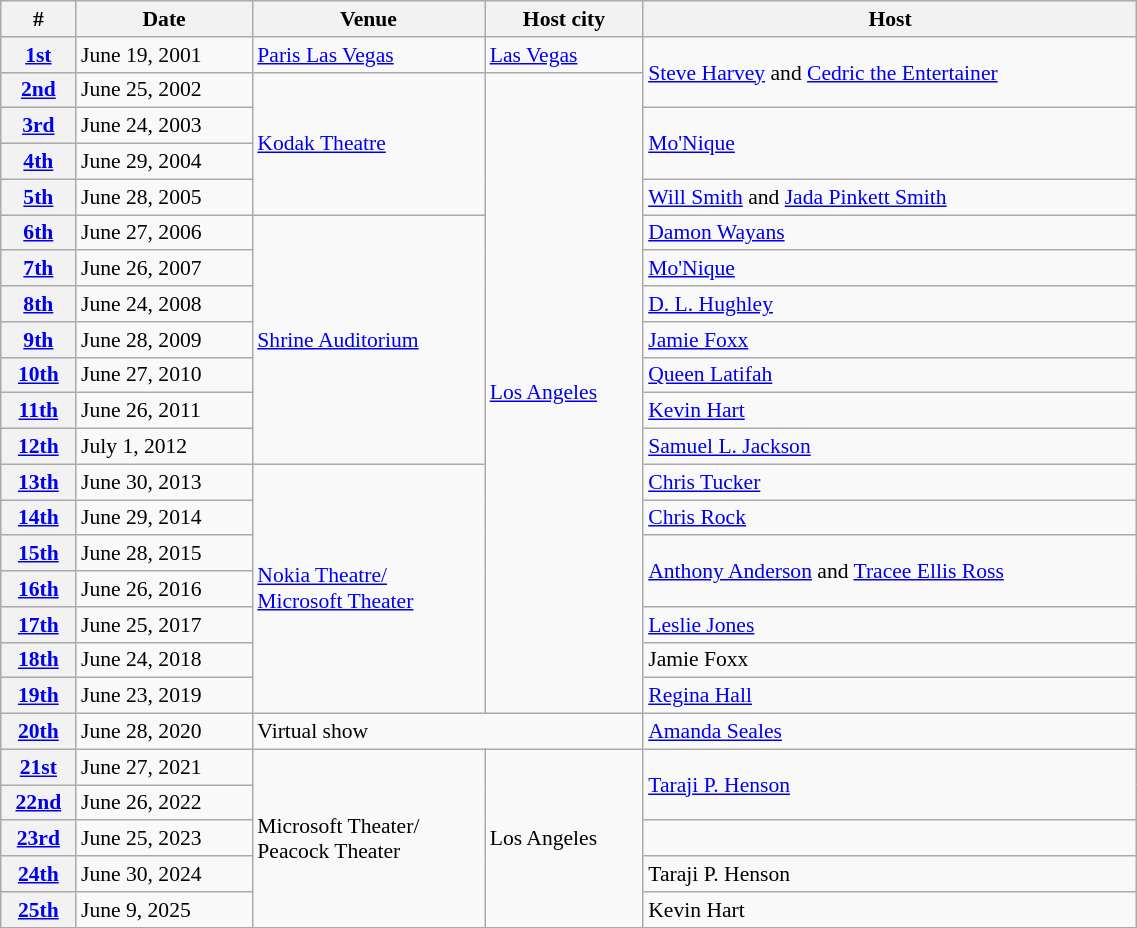<table class="wikitable" style="font-size:90%; width:60%">
<tr>
<th>#</th>
<th>Date</th>
<th>Venue</th>
<th>Host city</th>
<th>Host</th>
</tr>
<tr>
<th><a href='#'>1st</a></th>
<td>June 19, 2001</td>
<td><a href='#'>Paris Las Vegas</a></td>
<td><a href='#'>Las Vegas</a></td>
<td rowspan=2><a href='#'>Steve Harvey</a> and <a href='#'>Cedric the Entertainer</a></td>
</tr>
<tr>
<th><a href='#'>2nd</a></th>
<td>June 25, 2002</td>
<td rowspan=4><a href='#'>Kodak Theatre</a></td>
<td rowspan=18><a href='#'>Los Angeles</a></td>
</tr>
<tr>
<th><a href='#'>3rd</a></th>
<td>June 24, 2003</td>
<td rowspan="2"><a href='#'>Mo'Nique</a></td>
</tr>
<tr>
<th><a href='#'>4th</a></th>
<td>June 29, 2004</td>
</tr>
<tr>
<th><a href='#'>5th</a></th>
<td>June 28, 2005</td>
<td><a href='#'>Will Smith</a> and <a href='#'>Jada Pinkett Smith</a></td>
</tr>
<tr>
<th><a href='#'>6th</a></th>
<td>June 27, 2006</td>
<td rowspan="7"><a href='#'>Shrine Auditorium</a></td>
<td><a href='#'>Damon Wayans</a></td>
</tr>
<tr>
<th><a href='#'>7th</a></th>
<td>June 26, 2007</td>
<td><a href='#'>Mo'Nique</a></td>
</tr>
<tr>
<th><a href='#'>8th</a></th>
<td>June 24, 2008</td>
<td><a href='#'>D. L. Hughley</a></td>
</tr>
<tr>
<th><a href='#'>9th</a></th>
<td>June 28, 2009</td>
<td><a href='#'>Jamie Foxx</a></td>
</tr>
<tr>
<th><a href='#'>10th</a></th>
<td>June 27, 2010</td>
<td><a href='#'>Queen Latifah</a></td>
</tr>
<tr>
<th><a href='#'>11th</a></th>
<td>June 26, 2011</td>
<td><a href='#'>Kevin Hart</a></td>
</tr>
<tr>
<th><a href='#'>12th</a></th>
<td>July 1, 2012</td>
<td><a href='#'>Samuel L. Jackson</a></td>
</tr>
<tr>
<th><a href='#'>13th</a></th>
<td>June 30, 2013</td>
<td rowspan="7"><a href='#'>Nokia Theatre/<br>Microsoft Theater</a></td>
<td><a href='#'>Chris Tucker</a></td>
</tr>
<tr>
<th><a href='#'>14th</a></th>
<td>June 29, 2014</td>
<td><a href='#'>Chris Rock</a></td>
</tr>
<tr>
<th><a href='#'>15th</a></th>
<td>June 28, 2015</td>
<td rowspan=2><a href='#'>Anthony Anderson</a> and <a href='#'>Tracee Ellis Ross</a></td>
</tr>
<tr>
<th><a href='#'>16th</a></th>
<td>June 26, 2016</td>
</tr>
<tr>
<th><a href='#'>17th</a></th>
<td>June 25, 2017</td>
<td><a href='#'>Leslie Jones</a></td>
</tr>
<tr>
<th><a href='#'>18th</a></th>
<td>June 24, 2018</td>
<td>Jamie Foxx</td>
</tr>
<tr>
<th><a href='#'>19th</a></th>
<td>June 23, 2019</td>
<td><a href='#'>Regina Hall</a></td>
</tr>
<tr>
<th><a href='#'>20th</a></th>
<td>June 28, 2020</td>
<td colspan="2">Virtual show</td>
<td><a href='#'>Amanda Seales</a></td>
</tr>
<tr>
<th><a href='#'>21st</a></th>
<td>June 27, 2021</td>
<td rowspan="5">Microsoft Theater/<br>Peacock Theater</td>
<td rowspan="5">Los Angeles</td>
<td rowspan=2><a href='#'>Taraji P. Henson</a></td>
</tr>
<tr>
<th><a href='#'>22nd</a></th>
<td>June 26, 2022</td>
</tr>
<tr>
<th><a href='#'>23rd</a></th>
<td>June 25, 2023</td>
<td></td>
</tr>
<tr>
<th><a href='#'>24th</a></th>
<td>June 30, 2024</td>
<td>Taraji P. Henson</td>
</tr>
<tr>
<th><a href='#'>25th</a></th>
<td>June 9, 2025</td>
<td>Kevin Hart</td>
</tr>
</table>
